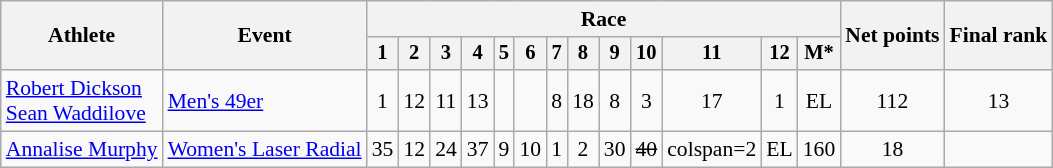<table class="wikitable" style="font-size:90%">
<tr>
<th rowspan="2">Athlete</th>
<th rowspan="2">Event</th>
<th colspan=13>Race</th>
<th rowspan=2>Net points</th>
<th rowspan=2>Final rank</th>
</tr>
<tr style="font-size:95%">
<th>1</th>
<th>2</th>
<th>3</th>
<th>4</th>
<th>5</th>
<th>6</th>
<th>7</th>
<th>8</th>
<th>9</th>
<th>10</th>
<th>11</th>
<th>12</th>
<th>M*</th>
</tr>
<tr align=center>
<td align=left><a href='#'>Robert Dickson</a><br><a href='#'>Sean Waddilove</a></td>
<td align=left><a href='#'>Men's 49er</a></td>
<td>1</td>
<td>12</td>
<td>11</td>
<td>13</td>
<td><s></s></td>
<td></td>
<td>8</td>
<td>18</td>
<td>8</td>
<td>3</td>
<td>17</td>
<td>1</td>
<td>EL</td>
<td>112</td>
<td>13</td>
</tr>
<tr align=center>
<td align=left><a href='#'>Annalise Murphy</a></td>
<td align=left><a href='#'>Women's Laser Radial</a></td>
<td>35</td>
<td>12</td>
<td>24</td>
<td>37</td>
<td>9</td>
<td>10</td>
<td>1</td>
<td>2</td>
<td>30</td>
<td><s>40</s></td>
<td>colspan=2 </td>
<td>EL</td>
<td>160</td>
<td>18</td>
</tr>
</table>
